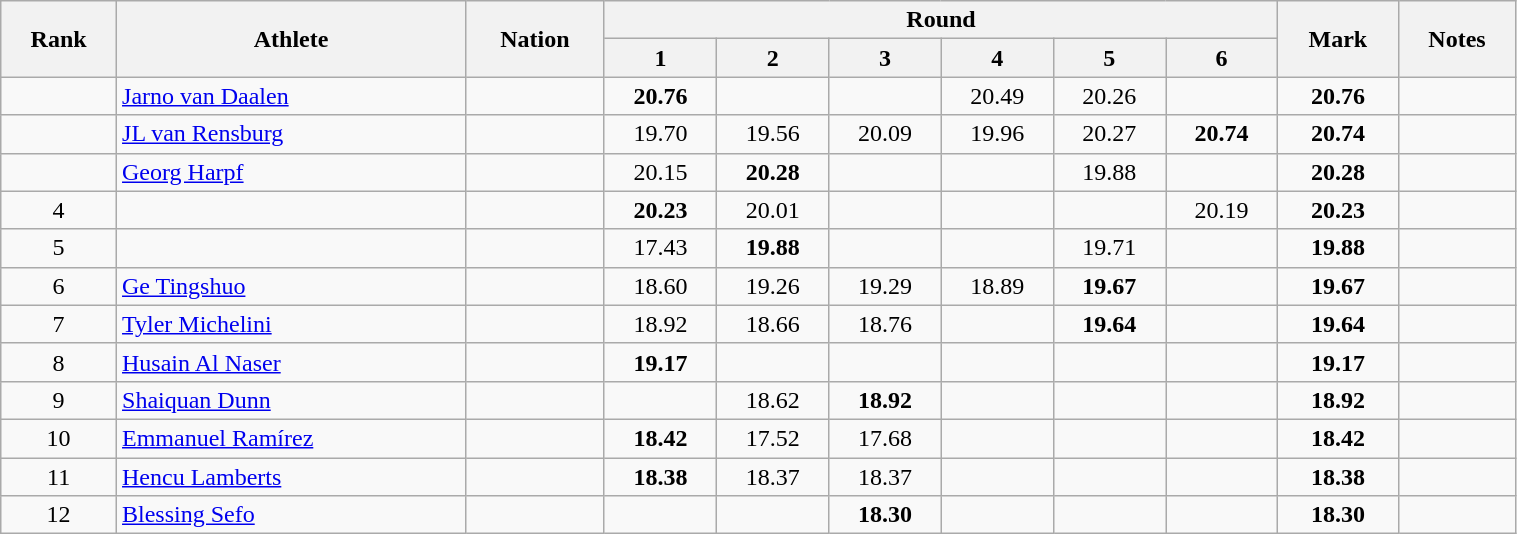<table class="wikitable sortable" style="text-align:center;width: 80%;">
<tr>
<th rowspan=2>Rank</th>
<th rowspan=2>Athlete</th>
<th rowspan=2>Nation</th>
<th colspan=6>Round</th>
<th rowspan=2>Mark</th>
<th rowspan=2>Notes</th>
</tr>
<tr>
<th>1</th>
<th>2</th>
<th>3</th>
<th>4</th>
<th>5</th>
<th>6</th>
</tr>
<tr>
<td></td>
<td align=left><a href='#'>Jarno van Daalen</a></td>
<td align=left></td>
<td><strong>20.76</strong></td>
<td></td>
<td></td>
<td>20.49</td>
<td>20.26</td>
<td></td>
<td><strong>20.76</strong></td>
<td></td>
</tr>
<tr>
<td></td>
<td align=left><a href='#'>JL van Rensburg</a></td>
<td align=left></td>
<td>19.70</td>
<td>19.56</td>
<td>20.09</td>
<td>19.96</td>
<td>20.27</td>
<td><strong>20.74</strong></td>
<td><strong>20.74</strong></td>
<td></td>
</tr>
<tr>
<td></td>
<td align=left><a href='#'>Georg Harpf</a></td>
<td align=left></td>
<td>20.15</td>
<td><strong>20.28</strong></td>
<td></td>
<td></td>
<td>19.88</td>
<td></td>
<td><strong>20.28</strong></td>
<td></td>
</tr>
<tr>
<td>4</td>
<td align=left></td>
<td align=left></td>
<td><strong>20.23</strong></td>
<td>20.01</td>
<td></td>
<td></td>
<td></td>
<td>20.19</td>
<td><strong>20.23</strong></td>
<td></td>
</tr>
<tr>
<td>5</td>
<td align=left></td>
<td align=left></td>
<td>17.43</td>
<td><strong>19.88</strong></td>
<td></td>
<td></td>
<td>19.71</td>
<td></td>
<td><strong>19.88</strong></td>
<td></td>
</tr>
<tr>
<td>6</td>
<td align=left><a href='#'>Ge Tingshuo</a></td>
<td align=left></td>
<td>18.60</td>
<td>19.26</td>
<td>19.29</td>
<td>18.89</td>
<td><strong>19.67</strong></td>
<td></td>
<td><strong>19.67</strong></td>
<td></td>
</tr>
<tr>
<td>7</td>
<td align=left><a href='#'>Tyler Michelini</a></td>
<td align=left></td>
<td>18.92</td>
<td>18.66</td>
<td>18.76</td>
<td></td>
<td><strong>19.64</strong></td>
<td></td>
<td><strong>19.64</strong></td>
<td></td>
</tr>
<tr>
<td>8</td>
<td align=left><a href='#'>Husain Al Naser</a></td>
<td align=left></td>
<td><strong>19.17</strong></td>
<td></td>
<td></td>
<td></td>
<td></td>
<td></td>
<td><strong>19.17</strong></td>
<td></td>
</tr>
<tr>
<td>9</td>
<td align=left><a href='#'>Shaiquan Dunn</a></td>
<td align=left></td>
<td></td>
<td>18.62</td>
<td><strong>18.92</strong></td>
<td></td>
<td></td>
<td></td>
<td><strong>18.92</strong></td>
<td></td>
</tr>
<tr>
<td>10</td>
<td align=left><a href='#'>Emmanuel Ramírez</a></td>
<td align=left></td>
<td><strong>18.42</strong></td>
<td>17.52</td>
<td>17.68</td>
<td></td>
<td></td>
<td></td>
<td><strong>18.42</strong></td>
<td></td>
</tr>
<tr>
<td>11</td>
<td align=left><a href='#'>Hencu Lamberts</a></td>
<td align=left></td>
<td><strong>18.38</strong></td>
<td>18.37</td>
<td>18.37</td>
<td></td>
<td></td>
<td></td>
<td><strong>18.38</strong></td>
<td></td>
</tr>
<tr>
<td>12</td>
<td align=left><a href='#'>Blessing Sefo</a></td>
<td align=left></td>
<td></td>
<td></td>
<td><strong>18.30</strong></td>
<td></td>
<td></td>
<td></td>
<td><strong>18.30</strong></td>
<td></td>
</tr>
</table>
